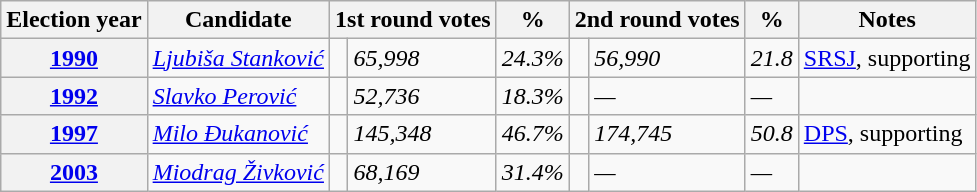<table class="wikitable">
<tr>
<th>Election year</th>
<th>Candidate</th>
<th colspan=2>1st round votes</th>
<th>%</th>
<th colspan=2>2nd round votes</th>
<th>%</th>
<th>Notes</th>
</tr>
<tr>
<th><a href='#'>1990</a></th>
<td><em><a href='#'>Ljubiša Stanković</a></em></td>
<td></td>
<td><em>65,998</em></td>
<td><em>24.3%</em></td>
<td></td>
<td><em>56,990</em></td>
<td><em>21.8</em></td>
<td><a href='#'>SRSJ</a>, supporting</td>
</tr>
<tr>
<th><a href='#'>1992</a></th>
<td><em><a href='#'>Slavko Perović</a></em></td>
<td></td>
<td><em>52,736</em></td>
<td><em>18.3%</em></td>
<td></td>
<td><em>—</em></td>
<td><em>—</em></td>
<td></td>
</tr>
<tr>
<th><a href='#'>1997</a></th>
<td><em><a href='#'>Milo Đukanović</a></em></td>
<td></td>
<td><em>145,348</em></td>
<td><em>46.7%</em></td>
<td></td>
<td><em>174,745</em></td>
<td><em>50.8</em></td>
<td><a href='#'>DPS</a>, supporting</td>
</tr>
<tr>
<th><a href='#'>2003</a></th>
<td><em><a href='#'>Miodrag Živković</a></em></td>
<td></td>
<td><em>68,169</em></td>
<td><em>31.4%</em></td>
<td></td>
<td><em>—</em></td>
<td><em>—</em></td>
<td></td>
</tr>
</table>
